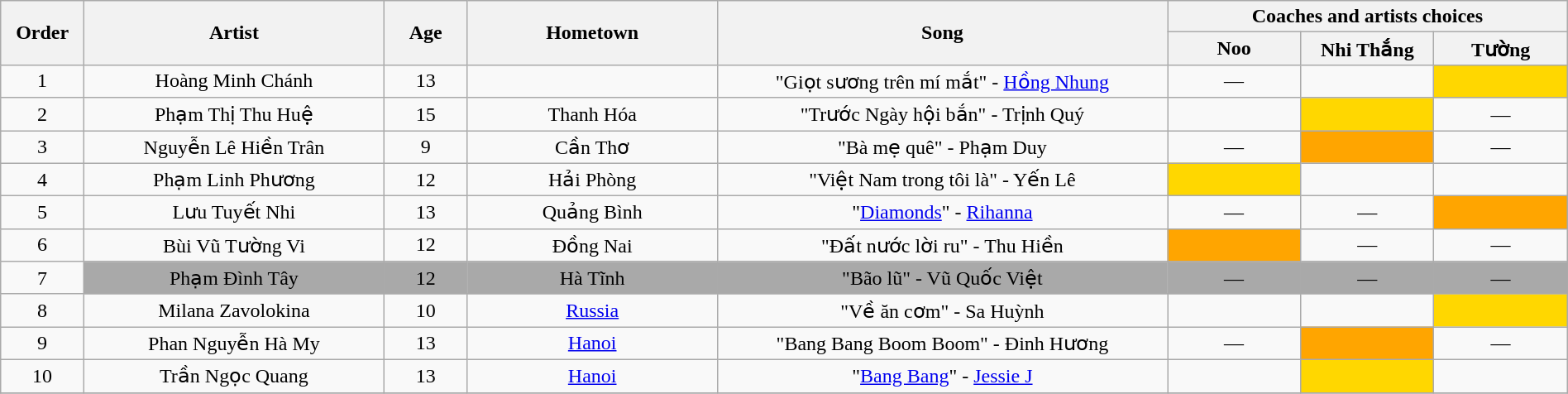<table class="wikitable" style="text-align:center; width:100%;">
<tr>
<th scope="col" rowspan="2" width="05%">Order</th>
<th scope="col" rowspan="2" width="18%">Artist</th>
<th scope="col" rowspan="2" width="05%">Age</th>
<th scope="col" rowspan="2" width="15%">Hometown</th>
<th scope="col" rowspan="2" width="27%">Song</th>
<th scope="col" colspan="4" width="24%">Coaches and artists choices</th>
</tr>
<tr>
<th width="08%">Noo</th>
<th width="08%">Nhi Thắng</th>
<th width="08%">Tường</th>
</tr>
<tr>
<td scope="row">1</td>
<td>Hoàng Minh Chánh</td>
<td>13</td>
<td></td>
<td>"Giọt sương trên mí mắt" - <a href='#'>Hồng Nhung</a></td>
<td>—</td>
<td style="text-align:center;"></td>
<td style="background:gold;text-align:center;"></td>
</tr>
<tr>
<td scope="row">2</td>
<td>Phạm Thị Thu Huệ</td>
<td>15</td>
<td>Thanh Hóa</td>
<td>"Trước Ngày hội bắn" - Trịnh Quý</td>
<td style="text-align:center;"></td>
<td style="background:gold;text-align:center;"></td>
<td>—</td>
</tr>
<tr>
<td scope="row">3</td>
<td>Nguyễn Lê Hiền Trân</td>
<td>9</td>
<td>Cần Thơ</td>
<td>"Bà mẹ quê" - Phạm Duy</td>
<td>—</td>
<td style="background:orange;text-align:center;"></td>
<td>—</td>
</tr>
<tr>
<td scope="row">4</td>
<td>Phạm Linh Phương</td>
<td>12</td>
<td>Hải Phòng</td>
<td>"Việt Nam trong tôi là" - Yến Lê</td>
<td style="background:gold;text-align:center;"></td>
<td style="text-align:center;"></td>
<td style="text-align:center;"></td>
</tr>
<tr>
<td scope="row">5</td>
<td>Lưu Tuyết Nhi</td>
<td>13</td>
<td>Quảng Bình</td>
<td>"<a href='#'>Diamonds</a>" - <a href='#'>Rihanna</a></td>
<td>—</td>
<td>—</td>
<td style="background:orange;text-align:center;"></td>
</tr>
<tr>
<td scope="row">6</td>
<td>Bùi Vũ Tường Vi</td>
<td>12</td>
<td>Đồng Nai</td>
<td>"Đất nước lời ru" - Thu Hiền</td>
<td style="background:orange;text-align:center;"></td>
<td>—</td>
<td>—</td>
</tr>
<tr>
<td scope="row">7</td>
<td style="background:darkgrey;">Phạm Đình Tây</td>
<td style="background:darkgrey;">12</td>
<td style="background:darkgrey;">Hà Tĩnh</td>
<td style="background:darkgrey;">"Bão lũ" - Vũ Quốc Việt</td>
<td style="background:darkgrey;text-align:center;">—</td>
<td style="background:darkgrey;text-align:center;">—</td>
<td style="background:darkgrey;text-align:center;">—</td>
</tr>
<tr>
<td scope="row">8</td>
<td>Milana Zavolokina</td>
<td>10</td>
<td><a href='#'>Russia</a></td>
<td>"Về ăn cơm" - Sa Huỳnh</td>
<td style="text-align:center;"></td>
<td style="text-align:center;"></td>
<td style="background:gold;text-align:center;"></td>
</tr>
<tr>
<td scope="row">9</td>
<td>Phan Nguyễn Hà My</td>
<td>13</td>
<td><a href='#'>Hanoi</a></td>
<td>"Bang Bang Boom Boom" - Đinh Hương</td>
<td>—</td>
<td style="background:orange;text-align:center;"></td>
<td>—</td>
</tr>
<tr>
<td scope="row">10</td>
<td>Trần Ngọc Quang</td>
<td>13</td>
<td><a href='#'>Hanoi</a></td>
<td>"<a href='#'>Bang Bang</a>" - <a href='#'>Jessie J</a></td>
<td style="text-align:center;"></td>
<td style="background:gold;text-align:center;"></td>
<td style="text-align:center;"></td>
</tr>
<tr>
</tr>
</table>
